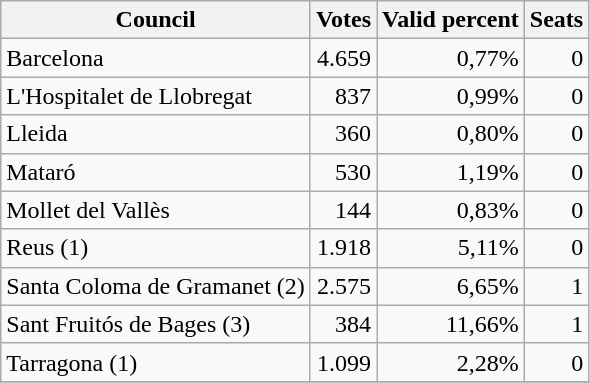<table class="wikitable sortable">
<tr>
<th>Council</th>
<th>Votes</th>
<th>Valid percent</th>
<th>Seats</th>
</tr>
<tr>
<td>Barcelona</td>
<td align="right">4.659</td>
<td align="right">0,77%</td>
<td align="right">0</td>
</tr>
<tr>
<td>L'Hospitalet de Llobregat</td>
<td align="right">837</td>
<td align="right">0,99%</td>
<td align="right">0</td>
</tr>
<tr>
<td>Lleida</td>
<td align="right">360</td>
<td align="right">0,80%</td>
<td align="right">0</td>
</tr>
<tr>
<td>Mataró</td>
<td align="right">530</td>
<td align="right">1,19%</td>
<td align="right">0</td>
</tr>
<tr>
<td>Mollet del Vallès</td>
<td align="right">144</td>
<td align="right">0,83%</td>
<td align="right">0</td>
</tr>
<tr>
<td>Reus (1)</td>
<td align="right">1.918</td>
<td align="right">5,11%</td>
<td align="right">0</td>
</tr>
<tr>
<td>Santa Coloma de Gramanet (2)</td>
<td align="right">2.575</td>
<td align="right">6,65%</td>
<td align="right">1</td>
</tr>
<tr>
<td>Sant Fruitós de Bages (3)</td>
<td align="right">384</td>
<td align="right">11,66%</td>
<td align="right">1</td>
</tr>
<tr>
<td>Tarragona (1)</td>
<td align="right">1.099</td>
<td align="right">2,28%</td>
<td align="right">0</td>
</tr>
<tr>
</tr>
</table>
